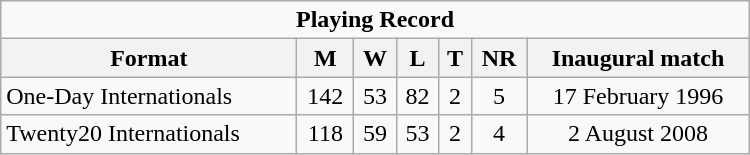<table class="wikitable" style="text-align: center; width: 500px;">
<tr>
<td colspan=7 align="center"><strong>Playing Record</strong></td>
</tr>
<tr>
<th>Format</th>
<th>M</th>
<th>W</th>
<th>L</th>
<th>T</th>
<th>NR</th>
<th>Inaugural match</th>
</tr>
<tr>
<td style="text-align:left;">One-Day Internationals</td>
<td>142</td>
<td>53</td>
<td>82</td>
<td>2</td>
<td>5</td>
<td>17 February 1996</td>
</tr>
<tr>
<td style="text-align:left;">Twenty20 Internationals</td>
<td>118</td>
<td>59</td>
<td>53</td>
<td>2</td>
<td>4</td>
<td>2 August 2008</td>
</tr>
</table>
